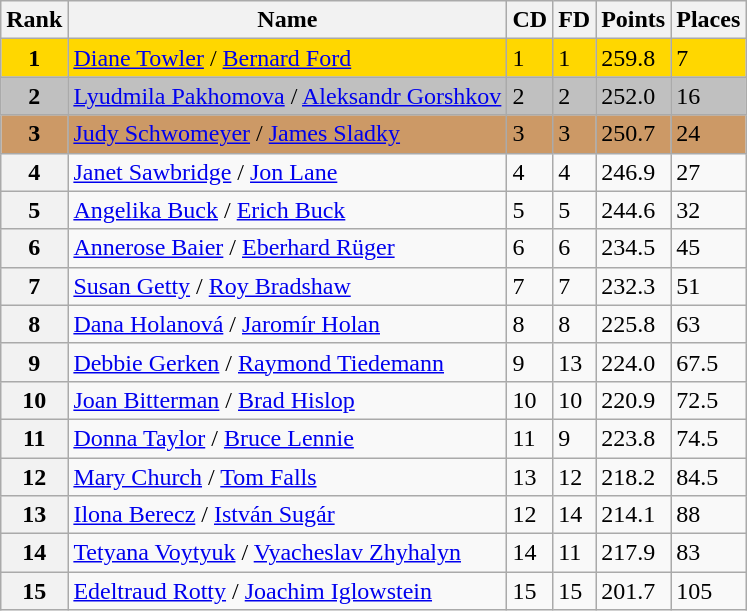<table class="wikitable">
<tr>
<th>Rank</th>
<th>Name</th>
<th>CD</th>
<th>FD</th>
<th>Points</th>
<th>Places</th>
</tr>
<tr bgcolor=gold>
<td align=center><strong>1</strong></td>
<td> <a href='#'>Diane Towler</a> / <a href='#'>Bernard Ford</a></td>
<td>1</td>
<td>1</td>
<td>259.8</td>
<td>7</td>
</tr>
<tr bgcolor=silver>
<td align=center><strong>2</strong></td>
<td> <a href='#'>Lyudmila Pakhomova</a> / <a href='#'>Aleksandr Gorshkov</a></td>
<td>2</td>
<td>2</td>
<td>252.0</td>
<td>16</td>
</tr>
<tr bgcolor=cc9966>
<td align=center><strong>3</strong></td>
<td> <a href='#'>Judy Schwomeyer</a> / <a href='#'>James Sladky</a></td>
<td>3</td>
<td>3</td>
<td>250.7</td>
<td>24</td>
</tr>
<tr>
<th>4</th>
<td> <a href='#'>Janet Sawbridge</a> / <a href='#'>Jon Lane</a></td>
<td>4</td>
<td>4</td>
<td>246.9</td>
<td>27</td>
</tr>
<tr>
<th>5</th>
<td> <a href='#'>Angelika Buck</a> / <a href='#'>Erich Buck</a></td>
<td>5</td>
<td>5</td>
<td>244.6</td>
<td>32</td>
</tr>
<tr>
<th>6</th>
<td> <a href='#'>Annerose Baier</a> / <a href='#'>Eberhard Rüger</a></td>
<td>6</td>
<td>6</td>
<td>234.5</td>
<td>45</td>
</tr>
<tr>
<th>7</th>
<td> <a href='#'>Susan Getty</a> / <a href='#'>Roy Bradshaw</a></td>
<td>7</td>
<td>7</td>
<td>232.3</td>
<td>51</td>
</tr>
<tr>
<th>8</th>
<td> <a href='#'>Dana Holanová</a> / <a href='#'>Jaromír Holan</a></td>
<td>8</td>
<td>8</td>
<td>225.8</td>
<td>63</td>
</tr>
<tr>
<th>9</th>
<td> <a href='#'>Debbie Gerken</a> / <a href='#'>Raymond Tiedemann</a></td>
<td>9</td>
<td>13</td>
<td>224.0</td>
<td>67.5</td>
</tr>
<tr>
<th>10</th>
<td> <a href='#'>Joan Bitterman</a> / <a href='#'>Brad Hislop</a></td>
<td>10</td>
<td>10</td>
<td>220.9</td>
<td>72.5</td>
</tr>
<tr>
<th>11</th>
<td> <a href='#'>Donna Taylor</a> / <a href='#'>Bruce Lennie</a></td>
<td>11</td>
<td>9</td>
<td>223.8</td>
<td>74.5</td>
</tr>
<tr>
<th>12</th>
<td> <a href='#'>Mary Church</a> / <a href='#'>Tom Falls</a></td>
<td>13</td>
<td>12</td>
<td>218.2</td>
<td>84.5</td>
</tr>
<tr>
<th>13</th>
<td> <a href='#'>Ilona Berecz</a> / <a href='#'>István Sugár</a></td>
<td>12</td>
<td>14</td>
<td>214.1</td>
<td>88</td>
</tr>
<tr>
<th>14</th>
<td> <a href='#'>Tetyana Voytyuk</a> / <a href='#'>Vyacheslav Zhyhalyn</a></td>
<td>14</td>
<td>11</td>
<td>217.9</td>
<td>83</td>
</tr>
<tr>
<th>15</th>
<td> <a href='#'>Edeltraud Rotty</a> / <a href='#'>Joachim Iglowstein</a></td>
<td>15</td>
<td>15</td>
<td>201.7</td>
<td>105</td>
</tr>
</table>
